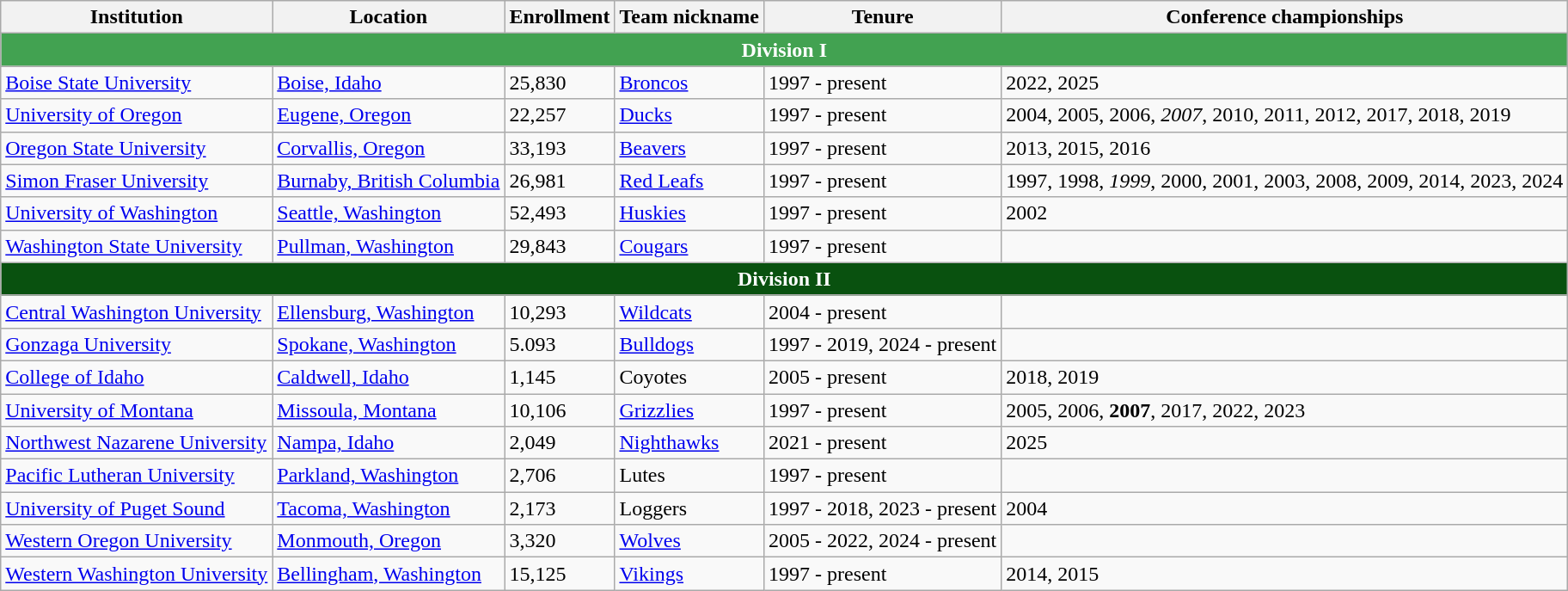<table class="wikitable">
<tr>
<th>Institution</th>
<th>Location</th>
<th>Enrollment</th>
<th>Team nickname</th>
<th>Tenure</th>
<th>Conference championships</th>
</tr>
<tr>
<th colspan="6" style="background:#42a251; color:white;">Division I</th>
</tr>
<tr>
<td><a href='#'>Boise State University</a></td>
<td><a href='#'>Boise, Idaho</a></td>
<td>25,830</td>
<td><a href='#'>Broncos</a></td>
<td>1997 - present</td>
<td>2022, 2025</td>
</tr>
<tr>
<td><a href='#'>University of Oregon</a></td>
<td><a href='#'>Eugene, Oregon</a></td>
<td>22,257</td>
<td><a href='#'>Ducks</a></td>
<td>1997 - present</td>
<td>2004, 2005, 2006, <em>2007</em>, 2010, 2011, 2012, 2017, 2018, 2019</td>
</tr>
<tr>
<td><a href='#'>Oregon State University</a></td>
<td><a href='#'>Corvallis, Oregon</a></td>
<td>33,193</td>
<td><a href='#'>Beavers</a></td>
<td>1997 - present</td>
<td>2013, 2015, 2016</td>
</tr>
<tr>
<td><a href='#'>Simon Fraser University</a></td>
<td><a href='#'>Burnaby, British Columbia</a></td>
<td>26,981</td>
<td><a href='#'>Red Leafs</a></td>
<td>1997 - present</td>
<td>1997, 1998, <em>1999</em>, 2000, 2001, 2003, 2008, 2009, 2014, 2023, 2024</td>
</tr>
<tr>
<td><a href='#'>University of Washington</a></td>
<td><a href='#'>Seattle, Washington</a></td>
<td>52,493</td>
<td><a href='#'>Huskies</a></td>
<td>1997 - present</td>
<td>2002</td>
</tr>
<tr>
<td><a href='#'>Washington State University</a></td>
<td><a href='#'>Pullman, Washington</a></td>
<td>29,843</td>
<td><a href='#'>Cougars</a></td>
<td>1997 - present</td>
<td></td>
</tr>
<tr>
<th colspan="6" style="background:#09510f; color:white;">Division II</th>
</tr>
<tr>
<td><a href='#'>Central Washington University</a></td>
<td><a href='#'>Ellensburg, Washington</a></td>
<td>10,293</td>
<td><a href='#'>Wildcats</a></td>
<td>2004 - present</td>
<td></td>
</tr>
<tr>
<td><a href='#'>Gonzaga University</a></td>
<td><a href='#'>Spokane, Washington</a></td>
<td>5.093</td>
<td><a href='#'>Bulldogs</a></td>
<td>1997 - 2019, 2024 - present</td>
<td></td>
</tr>
<tr>
<td><a href='#'>College of Idaho</a></td>
<td><a href='#'>Caldwell, Idaho</a></td>
<td>1,145</td>
<td>Coyotes</td>
<td>2005 - present</td>
<td>2018, 2019</td>
</tr>
<tr>
<td><a href='#'>University of Montana</a></td>
<td><a href='#'>Missoula, Montana</a></td>
<td>10,106</td>
<td><a href='#'>Grizzlies</a></td>
<td>1997 - present</td>
<td>2005, 2006, <strong>2007</strong>, 2017, 2022, 2023</td>
</tr>
<tr>
<td><a href='#'>Northwest Nazarene University</a></td>
<td><a href='#'>Nampa, Idaho</a></td>
<td>2,049</td>
<td><a href='#'>Nighthawks</a></td>
<td>2021 - present</td>
<td>2025</td>
</tr>
<tr>
<td><a href='#'>Pacific Lutheran University</a></td>
<td><a href='#'>Parkland, Washington</a></td>
<td>2,706</td>
<td>Lutes</td>
<td>1997 - present</td>
<td></td>
</tr>
<tr>
<td><a href='#'>University of Puget Sound</a></td>
<td><a href='#'>Tacoma, Washington</a></td>
<td>2,173</td>
<td>Loggers</td>
<td>1997 - 2018, 2023 - present</td>
<td>2004</td>
</tr>
<tr>
<td><a href='#'>Western Oregon University</a></td>
<td><a href='#'>Monmouth, Oregon</a></td>
<td>3,320</td>
<td><a href='#'>Wolves</a></td>
<td>2005 - 2022, 2024 - present</td>
<td></td>
</tr>
<tr>
<td><a href='#'>Western Washington University</a></td>
<td><a href='#'>Bellingham, Washington</a></td>
<td>15,125</td>
<td><a href='#'>Vikings</a></td>
<td>1997 - present</td>
<td>2014, 2015</td>
</tr>
</table>
